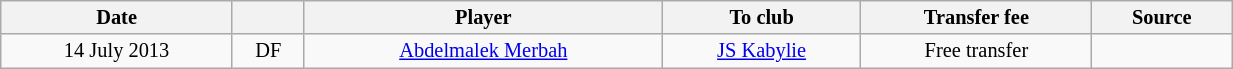<table class="wikitable sortable" style="width:65%; text-align:center; font-size:85%; text-align:centre;">
<tr>
<th>Date</th>
<th></th>
<th>Player</th>
<th>To club</th>
<th>Transfer fee</th>
<th>Source</th>
</tr>
<tr>
<td>14 July 2013</td>
<td>DF</td>
<td> <a href='#'>Abdelmalek Merbah</a></td>
<td><a href='#'>JS Kabylie</a></td>
<td>Free transfer</td>
<td></td>
</tr>
</table>
